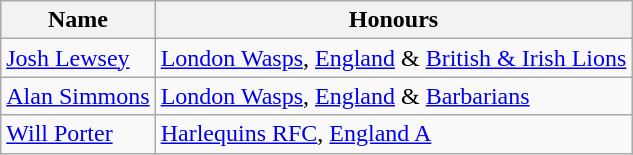<table class="wikitable">
<tr>
<th>Name</th>
<th>Honours</th>
</tr>
<tr>
<td><a href='#'>Josh Lewsey</a> </td>
<td><a href='#'>London Wasps</a>, <a href='#'>England</a> & <a href='#'>British & Irish Lions</a></td>
</tr>
<tr>
<td><a href='#'>Alan Simmons</a> </td>
<td><a href='#'>London Wasps</a>, <a href='#'>England</a> & <a href='#'>Barbarians</a></td>
</tr>
<tr>
<td><a href='#'>Will Porter</a> </td>
<td><a href='#'>Harlequins RFC</a>, <a href='#'>England A</a></td>
</tr>
</table>
